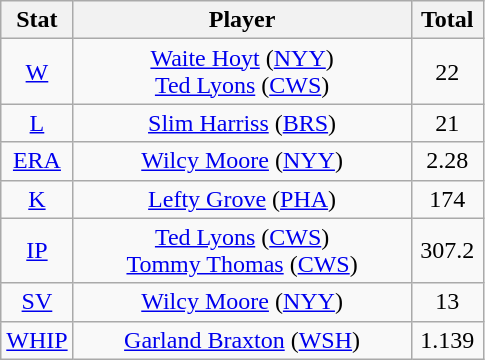<table class="wikitable" style="text-align:center;">
<tr>
<th style="width:15%;">Stat</th>
<th>Player</th>
<th style="width:15%;">Total</th>
</tr>
<tr>
<td><a href='#'>W</a></td>
<td><a href='#'>Waite Hoyt</a> (<a href='#'>NYY</a>)<br><a href='#'>Ted Lyons</a> (<a href='#'>CWS</a>)</td>
<td>22</td>
</tr>
<tr>
<td><a href='#'>L</a></td>
<td><a href='#'>Slim Harriss</a> (<a href='#'>BRS</a>)</td>
<td>21</td>
</tr>
<tr>
<td><a href='#'>ERA</a></td>
<td><a href='#'>Wilcy Moore</a> (<a href='#'>NYY</a>)</td>
<td>2.28</td>
</tr>
<tr>
<td><a href='#'>K</a></td>
<td><a href='#'>Lefty Grove</a> (<a href='#'>PHA</a>)</td>
<td>174</td>
</tr>
<tr>
<td><a href='#'>IP</a></td>
<td><a href='#'>Ted Lyons</a> (<a href='#'>CWS</a>)<br><a href='#'>Tommy Thomas</a> (<a href='#'>CWS</a>)</td>
<td>307.2</td>
</tr>
<tr>
<td><a href='#'>SV</a></td>
<td><a href='#'>Wilcy Moore</a> (<a href='#'>NYY</a>)</td>
<td>13</td>
</tr>
<tr>
<td><a href='#'>WHIP</a></td>
<td><a href='#'>Garland Braxton</a> (<a href='#'>WSH</a>)</td>
<td>1.139</td>
</tr>
</table>
